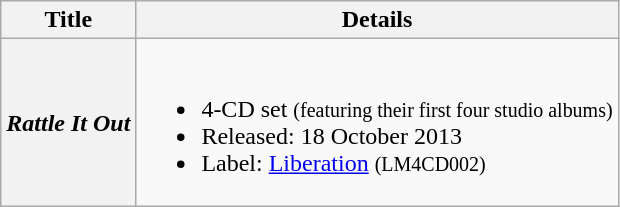<table class="wikitable plainrowheaders">
<tr>
<th rowspan="1">Title</th>
<th rowspan="1">Details</th>
</tr>
<tr>
<th scope="row"><em>Rattle It Out</em></th>
<td><br><ul><li>4-CD set <small>(featuring their first four studio albums)</small></li><li>Released: 18 October 2013</li><li>Label: <a href='#'>Liberation</a> <small>(LM4CD002)</small></li></ul></td>
</tr>
</table>
